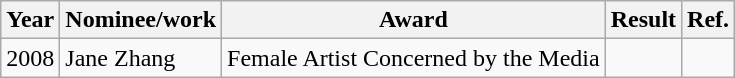<table class="wikitable">
<tr>
<th>Year</th>
<th>Nominee/work</th>
<th>Award</th>
<th><strong>Result</strong></th>
<th>Ref.</th>
</tr>
<tr>
<td>2008</td>
<td>Jane Zhang</td>
<td>Female Artist Concerned by the Media</td>
<td></td>
<td></td>
</tr>
</table>
